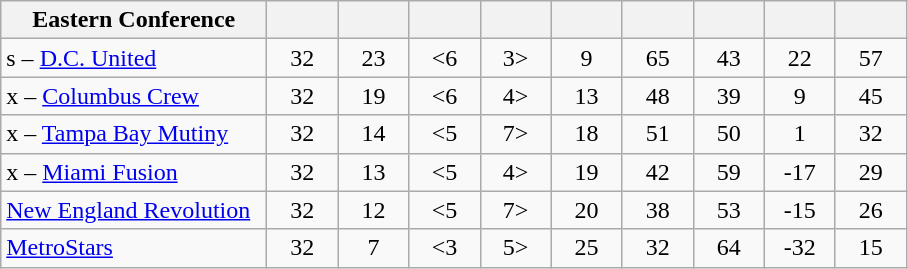<table class="wikitable" style="text-align: center;">
<tr>
<th width="170">Eastern Conference</th>
<th width="40"></th>
<th width="40"></th>
<th width="40"></th>
<th width="40"></th>
<th width="40"></th>
<th width="40"></th>
<th width="40"></th>
<th width="40"></th>
<th width="40"></th>
</tr>
<tr>
<td align=left>s – <a href='#'>D.C. United</a></td>
<td>32</td>
<td>23</td>
<td><6</td>
<td>3></td>
<td>9</td>
<td>65</td>
<td>43</td>
<td>22</td>
<td>57</td>
</tr>
<tr>
<td align=left>x – <a href='#'>Columbus Crew</a></td>
<td>32</td>
<td>19</td>
<td><6</td>
<td>4></td>
<td>13</td>
<td>48</td>
<td>39</td>
<td>9</td>
<td>45</td>
</tr>
<tr>
<td align=left>x – <a href='#'>Tampa Bay Mutiny</a></td>
<td>32</td>
<td>14</td>
<td><5</td>
<td>7></td>
<td>18</td>
<td>51</td>
<td>50</td>
<td>1</td>
<td>32</td>
</tr>
<tr>
<td align=left>x – <a href='#'>Miami Fusion</a></td>
<td>32</td>
<td>13</td>
<td><5</td>
<td>4></td>
<td>19</td>
<td>42</td>
<td>59</td>
<td>-17</td>
<td>29</td>
</tr>
<tr>
<td align=left><a href='#'>New England Revolution</a></td>
<td>32</td>
<td>12</td>
<td><5</td>
<td>7></td>
<td>20</td>
<td>38</td>
<td>53</td>
<td>-15</td>
<td>26</td>
</tr>
<tr>
<td align=left><a href='#'>MetroStars</a></td>
<td>32</td>
<td>7</td>
<td><3</td>
<td>5></td>
<td>25</td>
<td>32</td>
<td>64</td>
<td>-32</td>
<td>15</td>
</tr>
</table>
